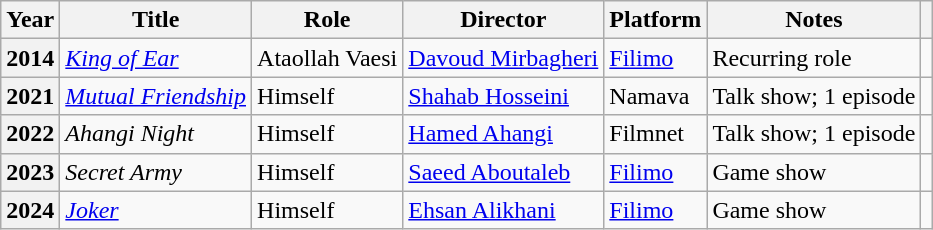<table class="wikitable plainrowheaders sortable"  style=font-size:100%>
<tr>
<th scope="col">Year</th>
<th scope="col">Title</th>
<th scope="col">Role</th>
<th scope="col">Director</th>
<th scope="col" class="unsortable">Platform</th>
<th>Notes</th>
<th scope="col" class="unsortable"></th>
</tr>
<tr>
<th scope=row>2014</th>
<td><em><a href='#'>King of Ear</a></em></td>
<td>Ataollah Vaesi</td>
<td><a href='#'>Davoud Mirbagheri</a></td>
<td><a href='#'>Filimo</a></td>
<td>Recurring role</td>
<td></td>
</tr>
<tr>
<th scope=row>2021</th>
<td><em><a href='#'>Mutual Friendship</a></em></td>
<td>Himself</td>
<td><a href='#'>Shahab Hosseini</a></td>
<td>Namava</td>
<td>Talk show; 1 episode</td>
<td></td>
</tr>
<tr>
<th scope=row>2022</th>
<td><em>Ahangi Night</em></td>
<td>Himself</td>
<td><a href='#'>Hamed Ahangi</a></td>
<td>Filmnet</td>
<td>Talk show; 1 episode</td>
<td></td>
</tr>
<tr>
<th scope=row>2023</th>
<td><em>Secret Army</em></td>
<td>Himself</td>
<td><a href='#'>Saeed Aboutaleb</a></td>
<td><a href='#'>Filimo</a></td>
<td>Game show</td>
<td></td>
</tr>
<tr>
<th scope=row>2024</th>
<td><em><a href='#'>Joker</a></em></td>
<td>Himself</td>
<td><a href='#'>Ehsan Alikhani</a></td>
<td><a href='#'>Filimo</a></td>
<td>Game show</td>
<td></td>
</tr>
</table>
